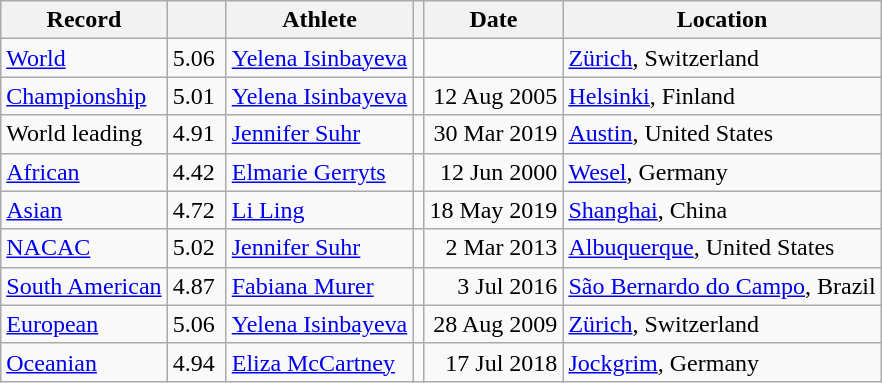<table class="wikitable">
<tr>
<th>Record</th>
<th></th>
<th>Athlete</th>
<th></th>
<th>Date</th>
<th>Location</th>
</tr>
<tr>
<td><a href='#'>World</a></td>
<td>5.06</td>
<td><a href='#'>Yelena Isinbayeva</a></td>
<td></td>
<td align=right></td>
<td><a href='#'>Zürich</a>, Switzerland</td>
</tr>
<tr>
<td><a href='#'>Championship</a></td>
<td>5.01</td>
<td><a href='#'>Yelena Isinbayeva</a></td>
<td></td>
<td align=right>12 Aug 2005</td>
<td><a href='#'>Helsinki</a>, Finland</td>
</tr>
<tr>
<td>World leading</td>
<td>4.91</td>
<td><a href='#'>Jennifer Suhr</a></td>
<td></td>
<td align=right>30 Mar 2019</td>
<td><a href='#'>Austin</a>, United States</td>
</tr>
<tr>
<td><a href='#'>African</a></td>
<td>4.42</td>
<td><a href='#'>Elmarie Gerryts</a></td>
<td></td>
<td align=right>12 Jun 2000</td>
<td><a href='#'>Wesel</a>, Germany</td>
</tr>
<tr>
<td><a href='#'>Asian</a></td>
<td>4.72</td>
<td><a href='#'>Li Ling</a></td>
<td></td>
<td align=right>18 May 2019</td>
<td><a href='#'>Shanghai</a>, China</td>
</tr>
<tr>
<td><a href='#'>NACAC</a></td>
<td>5.02 </td>
<td><a href='#'>Jennifer Suhr</a></td>
<td></td>
<td align=right>2 Mar 2013</td>
<td><a href='#'>Albuquerque</a>, United States</td>
</tr>
<tr>
<td><a href='#'>South American</a></td>
<td>4.87</td>
<td><a href='#'>Fabiana Murer</a></td>
<td></td>
<td align=right>3 Jul 2016</td>
<td><a href='#'>São Bernardo do Campo</a>, Brazil</td>
</tr>
<tr>
<td><a href='#'>European</a></td>
<td>5.06</td>
<td><a href='#'>Yelena Isinbayeva</a></td>
<td></td>
<td align=right>28 Aug 2009</td>
<td><a href='#'>Zürich</a>, Switzerland</td>
</tr>
<tr>
<td><a href='#'>Oceanian</a></td>
<td>4.94</td>
<td><a href='#'>Eliza McCartney</a></td>
<td></td>
<td align=right>17 Jul 2018</td>
<td><a href='#'>Jockgrim</a>, Germany</td>
</tr>
</table>
